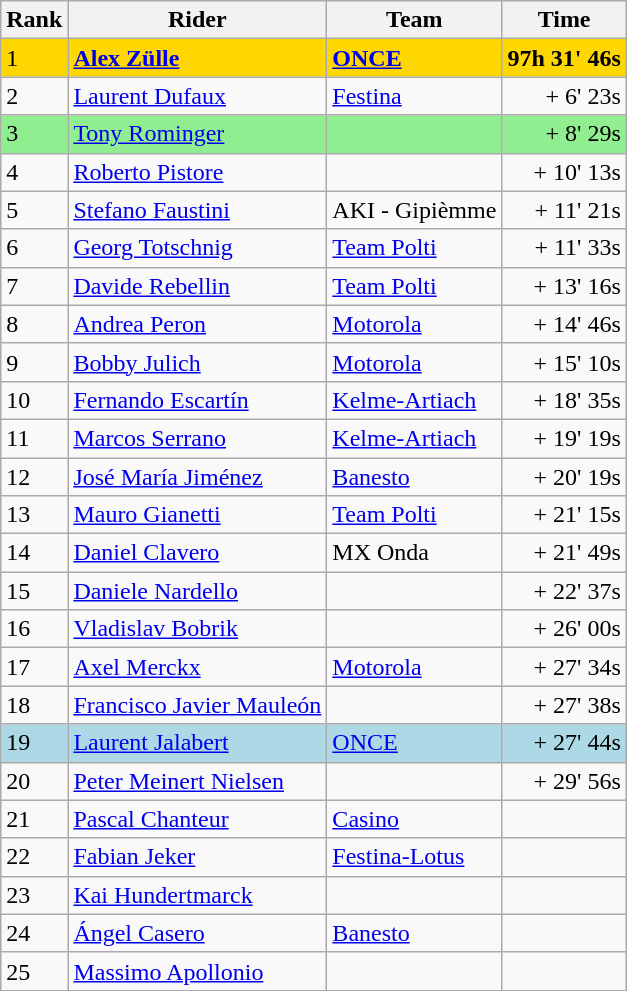<table class="wikitable">
<tr>
<th>Rank</th>
<th>Rider</th>
<th>Team</th>
<th>Time</th>
</tr>
<tr bgcolor=gold>
<td>1</td>
<td> 	<strong><a href='#'>Alex Zülle</a></strong></td>
<td><strong><a href='#'>ONCE</a></strong></td>
<td align="right"><strong>97h 31' 46s</strong></td>
</tr>
<tr>
<td>2</td>
<td> 	<a href='#'>Laurent Dufaux</a></td>
<td><a href='#'>Festina</a></td>
<td align="right">+ 6' 23s</td>
</tr>
<tr bgcolor=lightgreen>
<td>3</td>
<td> 	<a href='#'>Tony Rominger</a></td>
<td></td>
<td align="right">+ 8' 29s</td>
</tr>
<tr>
<td>4</td>
<td> 	<a href='#'>Roberto Pistore</a></td>
<td></td>
<td align="right">+ 10' 13s</td>
</tr>
<tr>
<td>5</td>
<td> 	<a href='#'>Stefano Faustini</a></td>
<td>AKI - Gipièmme</td>
<td align="right">+ 11' 21s</td>
</tr>
<tr>
<td>6</td>
<td> 	<a href='#'>Georg Totschnig</a></td>
<td><a href='#'>Team Polti</a></td>
<td align="right">+ 11' 33s</td>
</tr>
<tr>
<td>7</td>
<td> 	<a href='#'>Davide Rebellin</a></td>
<td><a href='#'>Team Polti</a></td>
<td align="right">+ 13' 16s</td>
</tr>
<tr>
<td>8</td>
<td> 	<a href='#'>Andrea Peron</a></td>
<td><a href='#'>Motorola</a></td>
<td align="right">+ 14' 46s</td>
</tr>
<tr>
<td>9</td>
<td>	<a href='#'>Bobby Julich</a></td>
<td><a href='#'>Motorola</a></td>
<td align="right">+ 15' 10s</td>
</tr>
<tr>
<td>10</td>
<td>	<a href='#'>Fernando Escartín</a></td>
<td><a href='#'>Kelme-Artiach</a></td>
<td align="right">+ 18' 35s</td>
</tr>
<tr>
<td>11</td>
<td>	<a href='#'>Marcos Serrano</a></td>
<td><a href='#'>Kelme-Artiach</a></td>
<td align="right">+ 19' 19s</td>
</tr>
<tr>
<td>12</td>
<td>	<a href='#'>José María Jiménez</a></td>
<td><a href='#'>Banesto</a></td>
<td align="right">+ 20' 19s</td>
</tr>
<tr>
<td>13</td>
<td> 	<a href='#'>Mauro Gianetti</a></td>
<td><a href='#'>Team Polti</a></td>
<td align="right">+ 21' 15s</td>
</tr>
<tr>
<td>14</td>
<td>	<a href='#'>Daniel Clavero</a></td>
<td>MX Onda</td>
<td align="right">+ 21' 49s</td>
</tr>
<tr>
<td>15</td>
<td> 	<a href='#'>Daniele Nardello</a></td>
<td></td>
<td align="right">+ 22' 37s</td>
</tr>
<tr>
<td>16</td>
<td>	<a href='#'>Vladislav Bobrik</a></td>
<td></td>
<td align="right">+ 26' 00s</td>
</tr>
<tr>
<td>17</td>
<td>	<a href='#'>Axel Merckx</a></td>
<td><a href='#'>Motorola</a></td>
<td align="right">+ 27' 34s</td>
</tr>
<tr>
<td>18</td>
<td>	<a href='#'>Francisco Javier Mauleón</a></td>
<td></td>
<td align="right">+ 27' 38s</td>
</tr>
<tr bgcolor=lightblue>
<td>19</td>
<td>	<a href='#'>Laurent Jalabert</a></td>
<td><a href='#'>ONCE</a></td>
<td align="right">+ 27' 44s</td>
</tr>
<tr>
<td>20</td>
<td>	<a href='#'>Peter Meinert Nielsen</a></td>
<td></td>
<td align="right">+ 29' 56s</td>
</tr>
<tr>
<td>21</td>
<td>	<a href='#'>Pascal Chanteur</a></td>
<td><a href='#'>Casino</a></td>
<td align="right"></td>
</tr>
<tr>
<td>22</td>
<td> 	<a href='#'>Fabian Jeker</a></td>
<td><a href='#'>Festina-Lotus</a></td>
<td align="right"></td>
</tr>
<tr>
<td>23</td>
<td>	<a href='#'>Kai Hundertmarck</a></td>
<td></td>
<td align="right"></td>
</tr>
<tr>
<td>24</td>
<td>	<a href='#'>Ángel Casero</a></td>
<td><a href='#'>Banesto</a></td>
<td align="right"></td>
</tr>
<tr>
<td>25</td>
<td> 	<a href='#'>Massimo Apollonio</a></td>
<td></td>
<td align="right"></td>
</tr>
</table>
